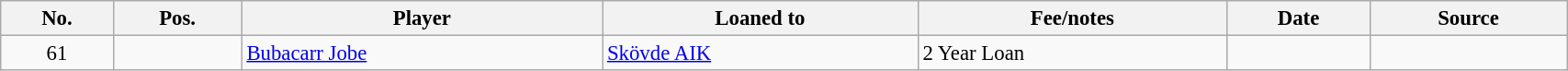<table class="wikitable sortable" style="width:90%; text-align:center; font-size:95%; text-align:left;">
<tr>
<th><strong>No.</strong></th>
<th><strong>Pos.</strong></th>
<th><strong>Player</strong></th>
<th><strong>Loaned to</strong></th>
<th><strong>Fee/notes</strong></th>
<th><strong>Date</strong></th>
<th><strong>Source</strong></th>
</tr>
<tr>
<td align=center>61</td>
<td align=center></td>
<td align=Jobe, Bubacarr> <a href='#'>Bubacarr Jobe</a></td>
<td> <a href='#'>Skövde AIK</a></td>
<td>2 Year Loan</td>
<td></td>
<td></td>
</tr>
</table>
